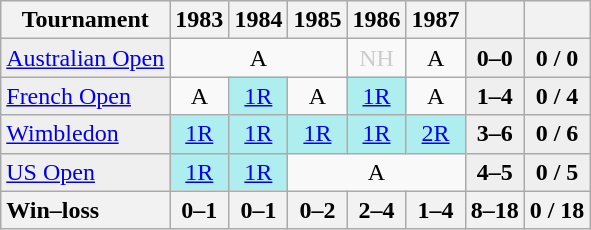<table class="wikitable">
<tr style="background:#efefef;">
<th>Tournament</th>
<th>1983</th>
<th>1984</th>
<th>1985</th>
<th>1986</th>
<th>1987</th>
<th></th>
<th></th>
</tr>
<tr>
<td style="background:#EFEFEF;"><a href='#'>Australian Open</a></td>
<td style="text-align:center;" colspan="3">A</td>
<td style="text-align:center; color:#ccc">NH</td>
<td style="text-align:center;">A</td>
<td style="text-align:center; background:#efefef;"><strong>0–0</strong></td>
<td style="text-align:center; background:#efefef;"><strong>0 / 0</strong></td>
</tr>
<tr>
<td style="background:#EFEFEF;"><a href='#'>French Open</a></td>
<td style="text-align:center;">A</td>
<td style="text-align:center; background:#afeeee;"><a href='#'>1R</a></td>
<td style="text-align:center;">A</td>
<td style="text-align:center; background:#afeeee;"><a href='#'>1R</a></td>
<td style="text-align:center;">A</td>
<td style="text-align:center; background:#efefef;"><strong>1–4</strong></td>
<td style="text-align:center; background:#efefef;"><strong>0 / 4</strong></td>
</tr>
<tr>
<td style="background:#EFEFEF;"><a href='#'>Wimbledon</a></td>
<td style="text-align:center; background:#afeeee;"><a href='#'>1R</a></td>
<td style="text-align:center; background:#afeeee;"><a href='#'>1R</a></td>
<td style="text-align:center; background:#afeeee;"><a href='#'>1R</a></td>
<td style="text-align:center; background:#afeeee;"><a href='#'>1R</a></td>
<td style="text-align:center; background:#afeeee;"><a href='#'>2R</a></td>
<td style="text-align:center; background:#efefef;"><strong>3–6</strong></td>
<td style="text-align:center; background:#efefef;"><strong>0 / 6</strong></td>
</tr>
<tr>
<td style="background:#EFEFEF;"><a href='#'>US Open</a></td>
<td style="text-align:center; background:#afeeee;"><a href='#'>1R</a></td>
<td style="text-align:center; background:#afeeee;"><a href='#'>1R</a></td>
<td style="text-align:center;" colspan="3">A</td>
<td style="text-align:center; background:#efefef;"><strong>4–5</strong></td>
<td style="text-align:center; background:#efefef;"><strong>0 / 5</strong></td>
</tr>
<tr>
<th style=text-align:left>Win–loss</th>
<th>0–1</th>
<th>0–1</th>
<th>0–2</th>
<th>2–4</th>
<th>1–4</th>
<th>8–18</th>
<th>0 / 18</th>
</tr>
</table>
